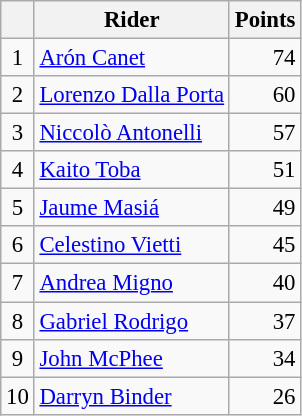<table class="wikitable" style="font-size: 95%;">
<tr>
<th></th>
<th>Rider</th>
<th>Points</th>
</tr>
<tr>
<td align=center>1</td>
<td> <a href='#'>Arón Canet</a></td>
<td align=right>74</td>
</tr>
<tr>
<td align=center>2</td>
<td> <a href='#'>Lorenzo Dalla Porta</a></td>
<td align=right>60</td>
</tr>
<tr>
<td align=center>3</td>
<td> <a href='#'>Niccolò Antonelli</a></td>
<td align=right>57</td>
</tr>
<tr>
<td align=center>4</td>
<td> <a href='#'>Kaito Toba</a></td>
<td align=right>51</td>
</tr>
<tr>
<td align=center>5</td>
<td> <a href='#'>Jaume Masiá</a></td>
<td align=right>49</td>
</tr>
<tr>
<td align=center>6</td>
<td> <a href='#'>Celestino Vietti</a></td>
<td align=right>45</td>
</tr>
<tr>
<td align=center>7</td>
<td> <a href='#'>Andrea Migno</a></td>
<td align=right>40</td>
</tr>
<tr>
<td align=center>8</td>
<td> <a href='#'>Gabriel Rodrigo</a></td>
<td align=right>37</td>
</tr>
<tr>
<td align=center>9</td>
<td> <a href='#'>John McPhee</a></td>
<td align=right>34</td>
</tr>
<tr>
<td align=center>10</td>
<td> <a href='#'>Darryn Binder</a></td>
<td align=right>26</td>
</tr>
</table>
